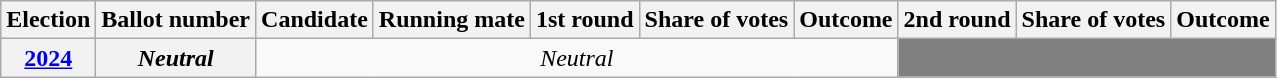<table class="wikitable">
<tr>
<th>Election</th>
<th>Ballot number</th>
<th>Candidate</th>
<th>Running mate</th>
<th>1st round<br></th>
<th>Share of votes</th>
<th>Outcome</th>
<th>2nd round<br></th>
<th>Share of votes</th>
<th>Outcome</th>
</tr>
<tr>
<th><a href='#'>2024</a></th>
<th><em>Neutral</em></th>
<td colspan=5 align=center><em>Neutral</em></td>
<td colspan="3" bgcolor="grey"></td>
</tr>
</table>
